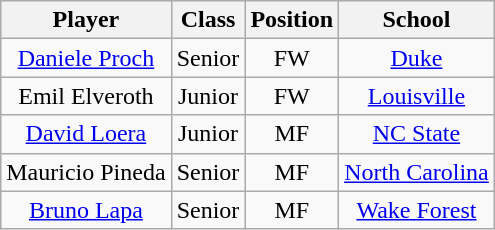<table class="wikitable sortable" style="text-align:center">
<tr>
<th>Player</th>
<th>Class</th>
<th>Position</th>
<th>School</th>
</tr>
<tr>
<td><a href='#'>Daniele Proch</a></td>
<td>Senior</td>
<td>FW</td>
<td><a href='#'>Duke</a></td>
</tr>
<tr>
<td>Emil Elveroth</td>
<td>Junior</td>
<td>FW</td>
<td><a href='#'>Louisville</a></td>
</tr>
<tr>
<td><a href='#'>David Loera</a></td>
<td>Junior</td>
<td>MF</td>
<td><a href='#'>NC State</a></td>
</tr>
<tr>
<td>Mauricio Pineda</td>
<td>Senior</td>
<td>MF</td>
<td><a href='#'>North Carolina</a></td>
</tr>
<tr>
<td><a href='#'>Bruno Lapa</a></td>
<td>Senior</td>
<td>MF</td>
<td><a href='#'>Wake Forest</a></td>
</tr>
</table>
